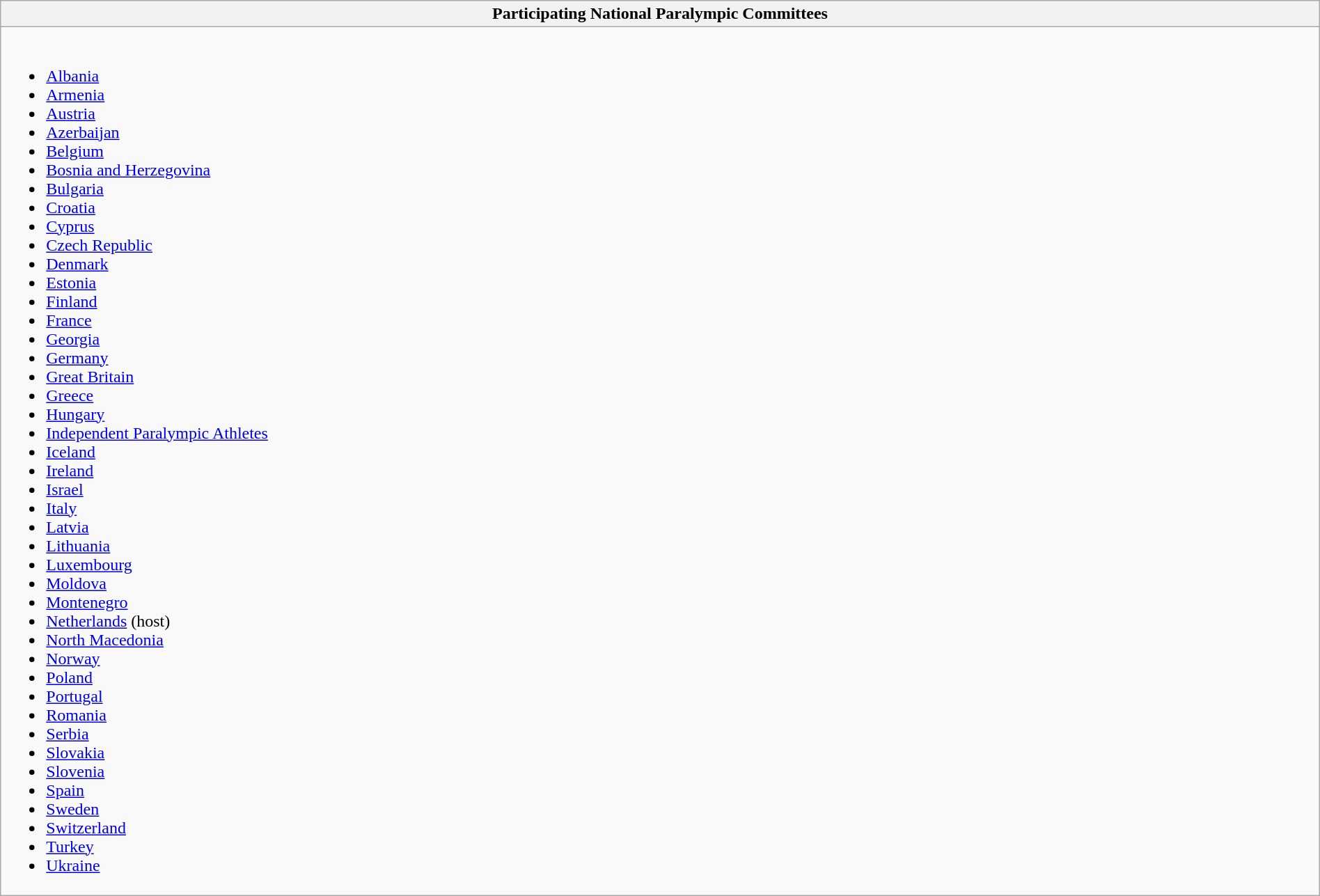<table class="wikitable collapsible" style="width:100%;">
<tr>
<th>Participating National Paralympic Committees</th>
</tr>
<tr>
<td><br><ul><li> <a href='#'>Albania</a></li><li> <a href='#'>Armenia</a></li><li> <a href='#'>Austria</a></li><li> <a href='#'>Azerbaijan</a></li><li> <a href='#'>Belgium</a></li><li> <a href='#'>Bosnia and Herzegovina</a></li><li> <a href='#'>Bulgaria</a></li><li> <a href='#'>Croatia</a></li><li> <a href='#'>Cyprus</a></li><li> <a href='#'>Czech Republic</a></li><li> <a href='#'>Denmark</a></li><li> <a href='#'>Estonia</a></li><li> <a href='#'>Finland</a></li><li> <a href='#'>France</a></li><li> <a href='#'>Georgia</a></li><li> <a href='#'>Germany</a></li><li> <a href='#'>Great Britain</a></li><li> <a href='#'>Greece</a></li><li> <a href='#'>Hungary</a></li><li> <a href='#'>Independent Paralympic Athletes</a></li><li> <a href='#'>Iceland</a></li><li> <a href='#'>Ireland</a></li><li> <a href='#'>Israel</a></li><li> <a href='#'>Italy</a></li><li> <a href='#'>Latvia</a></li><li> <a href='#'>Lithuania</a></li><li> <a href='#'>Luxembourg</a></li><li> <a href='#'>Moldova</a></li><li> <a href='#'>Montenegro</a></li><li> <a href='#'>Netherlands</a> (host)</li><li> <a href='#'>North Macedonia</a></li><li> <a href='#'>Norway</a></li><li> <a href='#'>Poland</a></li><li> <a href='#'>Portugal</a></li><li> <a href='#'>Romania</a></li><li> <a href='#'>Serbia</a></li><li> <a href='#'>Slovakia</a></li><li> <a href='#'>Slovenia</a></li><li> <a href='#'>Spain</a></li><li> <a href='#'>Sweden</a></li><li> <a href='#'>Switzerland</a></li><li> <a href='#'>Turkey</a></li><li> <a href='#'>Ukraine</a></li></ul></td>
</tr>
</table>
